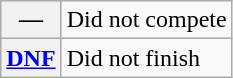<table class="wikitable">
<tr>
<th scope="row">—</th>
<td>Did not compete</td>
</tr>
<tr>
<th scope="row"><a href='#'>DNF</a></th>
<td>Did not finish</td>
</tr>
</table>
